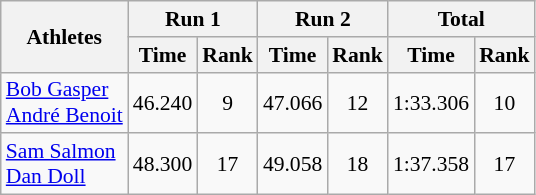<table class="wikitable" border="1" style="font-size:90%">
<tr>
<th rowspan="2">Athletes</th>
<th colspan="2">Run 1</th>
<th colspan="2">Run 2</th>
<th colspan="2">Total</th>
</tr>
<tr>
<th>Time</th>
<th>Rank</th>
<th>Time</th>
<th>Rank</th>
<th>Time</th>
<th>Rank</th>
</tr>
<tr>
<td><a href='#'>Bob Gasper</a><br><a href='#'>André Benoit</a></td>
<td align="center">46.240</td>
<td align="center">9</td>
<td align="center">47.066</td>
<td align="center">12</td>
<td align="center">1:33.306</td>
<td align="center">10</td>
</tr>
<tr>
<td><a href='#'>Sam Salmon</a><br><a href='#'>Dan Doll</a></td>
<td align="center">48.300</td>
<td align="center">17</td>
<td align="center">49.058</td>
<td align="center">18</td>
<td align="center">1:37.358</td>
<td align="center">17</td>
</tr>
</table>
